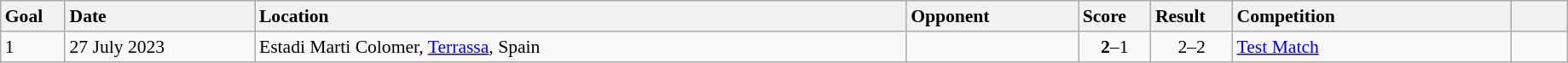<table class="wikitable sortable" style="font-size:90%" width=97%>
<tr>
<th style="width: 25px; text-align: left">Goal</th>
<th style="width: 100px; text-align: left">Date</th>
<th style="width: 360px; text-align: left">Location</th>
<th style="width: 90px; text-align: left">Opponent</th>
<th style="width: 30px; text-align: left">Score</th>
<th style="width: 30px; text-align: left">Result</th>
<th style="width: 150px; text-align: left">Competition</th>
<th style="width: 25px; text-align: left"></th>
</tr>
<tr>
<td>1</td>
<td>27 July 2023</td>
<td>Estadi Marti Colomer, <a href='#'>Terrassa</a>, Spain</td>
<td></td>
<td align="center"><strong>2</strong>–1</td>
<td align="center">2–2</td>
<td><a href='#'>Test Match</a></td>
<td></td>
</tr>
</table>
